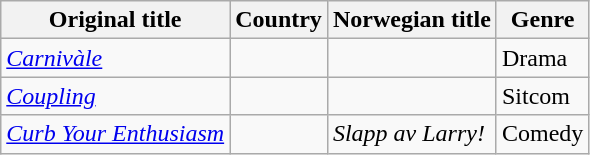<table class="wikitable">
<tr>
<th>Original title</th>
<th>Country</th>
<th>Norwegian title</th>
<th>Genre</th>
</tr>
<tr>
<td><em><a href='#'>Carnivàle</a></em></td>
<td></td>
<td></td>
<td>Drama</td>
</tr>
<tr>
<td><em><a href='#'>Coupling</a></em></td>
<td></td>
<td></td>
<td>Sitcom</td>
</tr>
<tr>
<td><em><a href='#'>Curb Your Enthusiasm</a></em></td>
<td></td>
<td><em>Slapp av Larry!</em></td>
<td>Comedy</td>
</tr>
</table>
